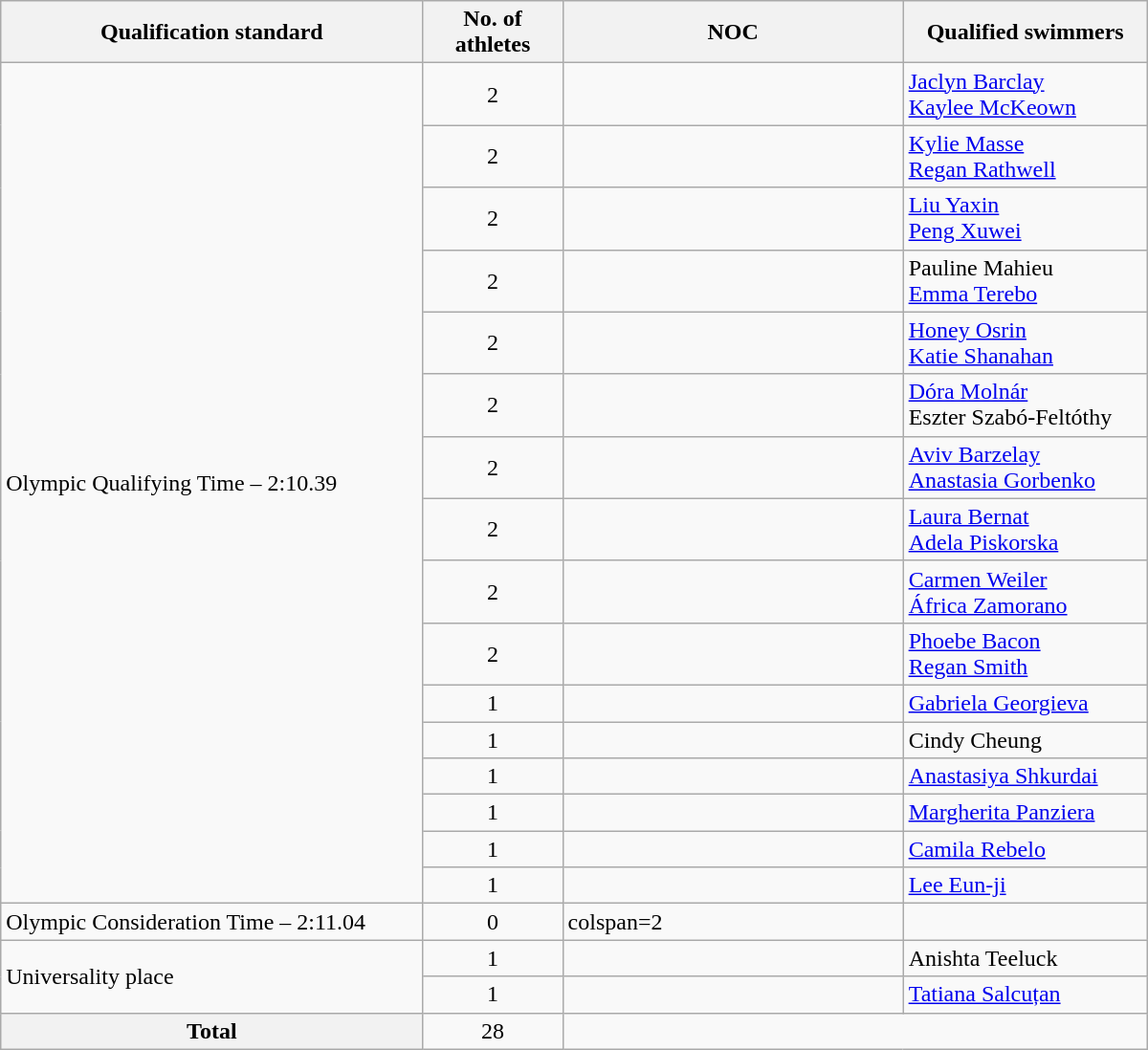<table class=wikitable style="text-align:left" width=800>
<tr>
<th scope="col">Qualification standard</th>
<th scope="col" width =90>No. of athletes</th>
<th scope="col" width =230>NOC</th>
<th scope="col">Qualified swimmers</th>
</tr>
<tr>
<td rowspan=16>Olympic Qualifying Time – 2:10.39</td>
<td align=center>2</td>
<td></td>
<td><a href='#'>Jaclyn Barclay</a><br><a href='#'>Kaylee McKeown</a></td>
</tr>
<tr>
<td align=center>2</td>
<td></td>
<td><a href='#'>Kylie Masse</a><br><a href='#'>Regan Rathwell</a></td>
</tr>
<tr>
<td align=center>2</td>
<td></td>
<td><a href='#'>Liu Yaxin</a><br><a href='#'>Peng Xuwei</a></td>
</tr>
<tr>
<td align=center>2</td>
<td></td>
<td>Pauline Mahieu<br><a href='#'>Emma Terebo</a></td>
</tr>
<tr>
<td align=center>2</td>
<td></td>
<td><a href='#'>Honey Osrin</a><br><a href='#'>Katie Shanahan</a></td>
</tr>
<tr>
<td align=center>2</td>
<td></td>
<td><a href='#'>Dóra Molnár</a><br>Eszter Szabó-Feltóthy</td>
</tr>
<tr>
<td align=center>2</td>
<td></td>
<td><a href='#'>Aviv Barzelay</a><br><a href='#'>Anastasia Gorbenko</a></td>
</tr>
<tr>
<td align=center>2</td>
<td></td>
<td><a href='#'>Laura Bernat</a><br><a href='#'>Adela Piskorska</a></td>
</tr>
<tr>
<td align=center>2</td>
<td></td>
<td><a href='#'>Carmen Weiler</a><br><a href='#'>África Zamorano</a></td>
</tr>
<tr>
<td align=center>2</td>
<td></td>
<td><a href='#'>Phoebe Bacon</a><br><a href='#'>Regan Smith</a></td>
</tr>
<tr>
<td align=center>1</td>
<td></td>
<td><a href='#'>Gabriela Georgieva</a></td>
</tr>
<tr>
<td align=center>1</td>
<td></td>
<td>Cindy Cheung</td>
</tr>
<tr>
<td align=center>1</td>
<td></td>
<td><a href='#'>Anastasiya Shkurdai</a></td>
</tr>
<tr>
<td align=center>1</td>
<td></td>
<td><a href='#'>Margherita Panziera</a></td>
</tr>
<tr>
<td align=center>1</td>
<td></td>
<td><a href='#'>Camila Rebelo</a></td>
</tr>
<tr>
<td align=center>1</td>
<td></td>
<td><a href='#'>Lee Eun-ji</a></td>
</tr>
<tr>
<td>Olympic Consideration Time – 2:11.04</td>
<td align=center>0</td>
<td>colspan=2 </td>
</tr>
<tr>
<td rowspan=2>Universality place</td>
<td align=center>1</td>
<td></td>
<td>Anishta Teeluck</td>
</tr>
<tr>
<td align=center>1</td>
<td></td>
<td><a href='#'>Tatiana Salcuțan</a></td>
</tr>
<tr>
<th scope="row">Total</th>
<td align=center>28</td>
<td colspan=2></td>
</tr>
</table>
